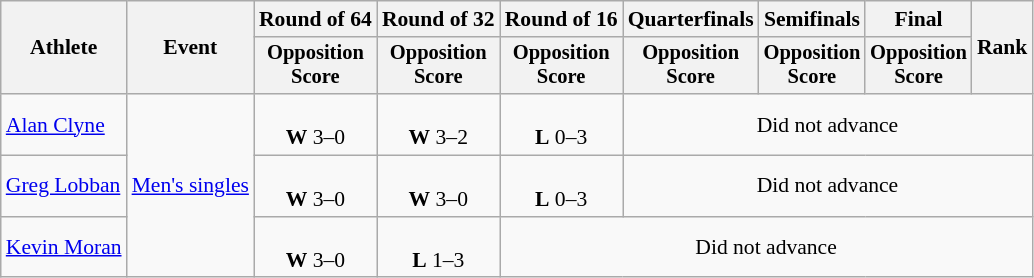<table class="wikitable" style="font-size:90%;">
<tr>
<th rowspan="2">Athlete</th>
<th rowspan="2">Event</th>
<th>Round of 64</th>
<th>Round of 32</th>
<th>Round of 16</th>
<th>Quarterfinals</th>
<th>Semifinals</th>
<th>Final</th>
<th rowspan=2>Rank</th>
</tr>
<tr style="font-size:95%">
<th>Opposition<br>Score</th>
<th>Opposition<br>Score</th>
<th>Opposition<br>Score</th>
<th>Opposition<br>Score</th>
<th>Opposition<br>Score</th>
<th>Opposition<br>Score</th>
</tr>
<tr align=center>
<td align=left><a href='#'>Alan Clyne</a></td>
<td align=left rowspan="3"><a href='#'>Men's singles</a></td>
<td><br><strong>W</strong> 3–0</td>
<td><br><strong>W</strong> 3–2</td>
<td><br><strong>L</strong> 0–3</td>
<td colspan=4>Did not advance</td>
</tr>
<tr align=center>
<td align=left><a href='#'>Greg Lobban</a></td>
<td><br><strong>W</strong> 3–0</td>
<td><br><strong>W</strong> 3–0</td>
<td><br><strong>L</strong> 0–3</td>
<td colspan=4>Did not advance</td>
</tr>
<tr align=center>
<td align=left><a href='#'>Kevin Moran</a></td>
<td><br><strong>W</strong> 3–0</td>
<td><br><strong>L</strong> 1–3</td>
<td colspan=5>Did not advance</td>
</tr>
</table>
